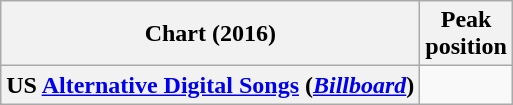<table class="wikitable plainrowheaders">
<tr>
<th scope="col">Chart (2016)</th>
<th scope="col">Peak<br>position</th>
</tr>
<tr>
<th scope="row">US <a href='#'>Alternative Digital Songs</a> (<em><a href='#'>Billboard</a></em>)</th>
<td></td>
</tr>
</table>
